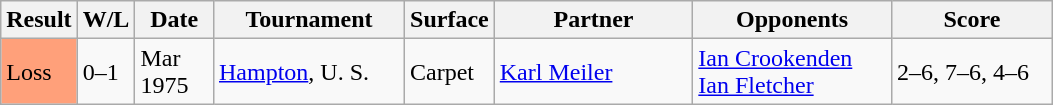<table class="sortable wikitable">
<tr>
<th style="width:40px">Result</th>
<th style="width:30px" class="unsortable">W/L</th>
<th style="width:45px">Date</th>
<th style="width:120px">Tournament</th>
<th style="width:50px">Surface</th>
<th style="width:125px">Partner</th>
<th style="width:125px">Opponents</th>
<th style="width:100px" class="unsortable">Score</th>
</tr>
<tr>
<td style="background:#ffa07a;">Loss</td>
<td>0–1</td>
<td>Mar 1975</td>
<td><a href='#'>Hampton</a>, U. S.</td>
<td>Carpet</td>
<td> <a href='#'>Karl Meiler</a></td>
<td> <a href='#'>Ian Crookenden</a><br> <a href='#'>Ian Fletcher</a></td>
<td>2–6, 7–6, 4–6</td>
</tr>
</table>
